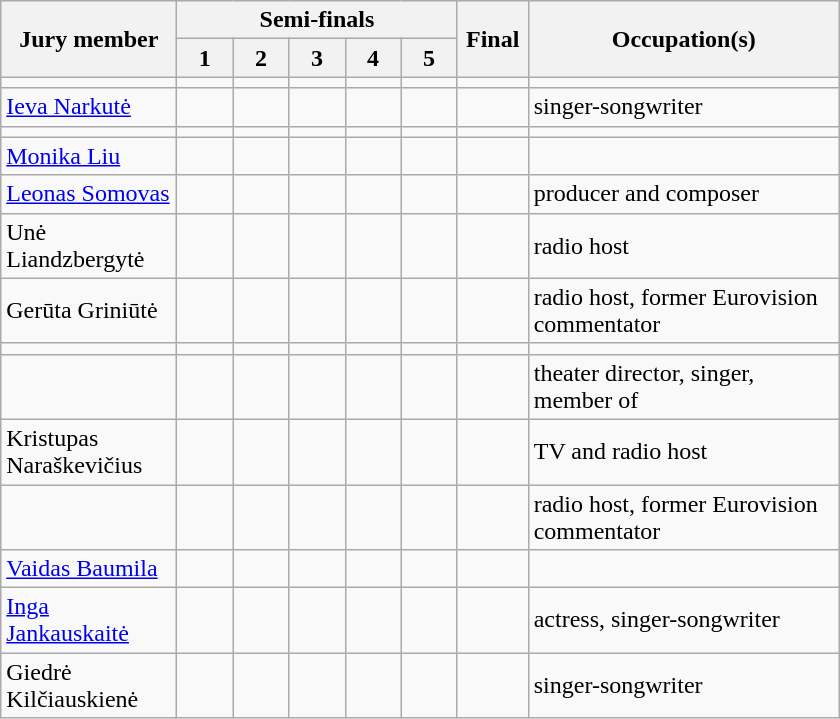<table class="wikitable plainrowheaders" style="margin: 1em auto 1em auto; text-align:left;">
<tr>
<th rowspan="2" width="110">Jury member</th>
<th colspan="5">Semi-finals</th>
<th rowspan="2" width="40">Final</th>
<th rowspan="2" width="200">Occupation(s)</th>
</tr>
<tr>
<th width="30">1</th>
<th width="30">2</th>
<th width="30">3</th>
<th width="30">4</th>
<th width="30">5</th>
</tr>
<tr>
<td><span></span></td>
<td></td>
<td></td>
<td></td>
<td></td>
<td></td>
<td></td>
<td></td>
</tr>
<tr>
<td><a href='#'>Ieva Narkutė</a></td>
<td></td>
<td></td>
<td></td>
<td></td>
<td></td>
<td></td>
<td>singer-songwriter</td>
</tr>
<tr>
<td></td>
<td></td>
<td></td>
<td></td>
<td></td>
<td></td>
<td></td>
<td></td>
</tr>
<tr>
<td><a href='#'>Monika Liu</a></td>
<td></td>
<td></td>
<td></td>
<td></td>
<td></td>
<td></td>
<td></td>
</tr>
<tr>
<td><a href='#'>Leonas Somovas</a></td>
<td></td>
<td></td>
<td></td>
<td></td>
<td></td>
<td></td>
<td>producer and composer</td>
</tr>
<tr>
<td><span>Unė Liandzbergytė</span></td>
<td></td>
<td></td>
<td></td>
<td></td>
<td></td>
<td></td>
<td>radio host</td>
</tr>
<tr>
<td>Gerūta Griniūtė</td>
<td></td>
<td></td>
<td></td>
<td></td>
<td></td>
<td></td>
<td>radio host, former Eurovision commentator</td>
</tr>
<tr>
<td></td>
<td></td>
<td></td>
<td></td>
<td></td>
<td></td>
<td></td>
<td></td>
</tr>
<tr>
<td></td>
<td></td>
<td></td>
<td></td>
<td></td>
<td></td>
<td></td>
<td>theater director, singer, member of </td>
</tr>
<tr>
<td><span>Kristupas Naraškevičius</span></td>
<td></td>
<td></td>
<td></td>
<td></td>
<td></td>
<td></td>
<td>TV and radio host</td>
</tr>
<tr>
<td></td>
<td></td>
<td></td>
<td></td>
<td></td>
<td></td>
<td></td>
<td>radio host, former Eurovision commentator</td>
</tr>
<tr>
<td><a href='#'>Vaidas Baumila</a></td>
<td></td>
<td></td>
<td></td>
<td></td>
<td></td>
<td></td>
<td></td>
</tr>
<tr>
<td><a href='#'>Inga Jankauskaitė</a></td>
<td></td>
<td></td>
<td></td>
<td></td>
<td></td>
<td></td>
<td>actress, singer-songwriter</td>
</tr>
<tr>
<td>Giedrė Kilčiauskienė</td>
<td></td>
<td></td>
<td></td>
<td></td>
<td></td>
<td></td>
<td>singer-songwriter</td>
</tr>
</table>
